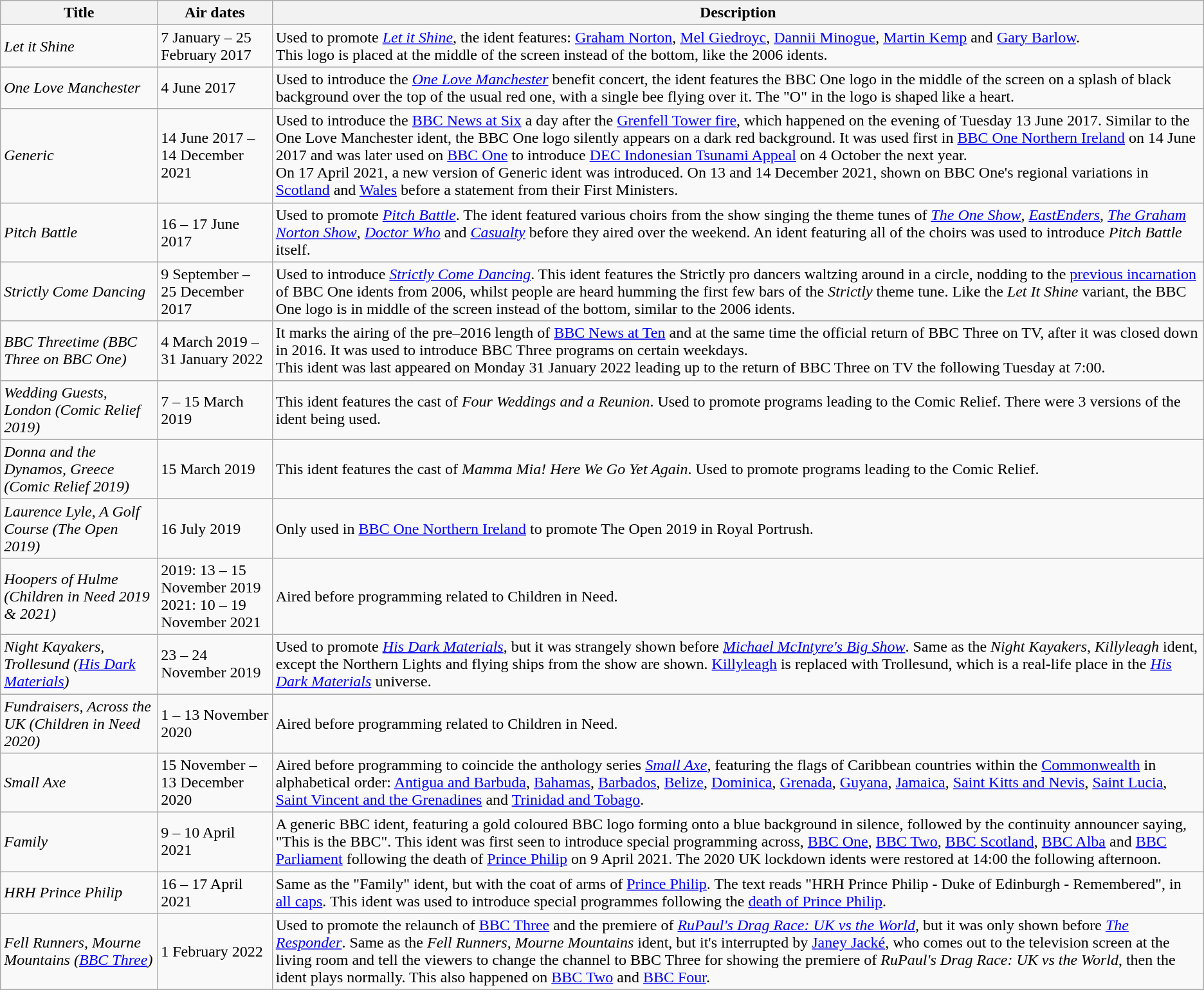<table class="wikitable">
<tr>
<th>Title</th>
<th>Air dates</th>
<th>Description</th>
</tr>
<tr>
<td><em>Let it Shine</em></td>
<td>7 January – 25 February 2017</td>
<td>Used to promote <em><a href='#'>Let it Shine</a></em>, the ident features: <a href='#'>Graham Norton</a>, <a href='#'>Mel Giedroyc</a>, <a href='#'>Dannii Minogue</a>, <a href='#'>Martin Kemp</a> and <a href='#'>Gary Barlow</a>.<br>This logo is placed at the middle of the screen instead of the bottom, like the 2006 idents.</td>
</tr>
<tr>
<td><em>One Love Manchester</em></td>
<td>4 June 2017</td>
<td>Used to introduce the <em><a href='#'>One Love Manchester</a></em> benefit concert, the ident features the BBC One logo in the middle of the screen on a splash of black background over the top of the usual red one, with a single bee flying over it. The "O" in the logo is shaped like a heart.</td>
</tr>
<tr>
<td><em>Generic</em></td>
<td>14 June 2017 – 14 December 2021</td>
<td>Used to introduce the <a href='#'>BBC News at Six</a> a day after the <a href='#'>Grenfell Tower fire</a>, which happened on the evening of Tuesday 13 June 2017. Similar to the One Love Manchester ident, the BBC One logo silently appears on a dark red background. It was used first in <a href='#'>BBC One Northern Ireland</a> on 14 June 2017 and was later used on <a href='#'>BBC One</a> to introduce <a href='#'>DEC Indonesian Tsunami Appeal</a> on 4 October the next year.<br>On 17 April 2021, a new version of Generic ident was introduced. On 13 and 14 December 2021, shown on BBC One's regional variations in <a href='#'>Scotland</a> and <a href='#'>Wales</a> before a statement from their First Ministers.</td>
</tr>
<tr>
<td><em>Pitch Battle</em></td>
<td>16 – 17 June 2017</td>
<td>Used to promote <em><a href='#'>Pitch Battle</a></em>. The ident featured various choirs from the show singing the theme tunes of <em><a href='#'>The One Show</a></em>, <em><a href='#'>EastEnders</a></em>, <em><a href='#'>The Graham Norton Show</a></em>, <em><a href='#'>Doctor Who</a></em> and <em><a href='#'>Casualty</a></em> before they aired over the weekend. An ident featuring all of the choirs was used to introduce <em>Pitch Battle</em> itself.</td>
</tr>
<tr>
<td><em>Strictly Come Dancing</em></td>
<td>9 September – 25 December 2017</td>
<td>Used to introduce <em><a href='#'>Strictly Come Dancing</a></em>. This ident features the Strictly pro dancers waltzing around in a circle, nodding to the <a href='#'>previous incarnation</a> of BBC One idents from 2006, whilst people are heard humming the first few bars of the <em>Strictly</em> theme tune. Like the <em>Let It Shine</em> variant, the BBC One logo is in middle of the screen instead of the bottom, similar to the 2006 idents.</td>
</tr>
<tr>
<td><em>BBC Threetime (BBC Three on BBC One)</em></td>
<td>4 March 2019 – 31 January 2022</td>
<td>It marks the airing of the pre–2016 length of <a href='#'>BBC News at Ten</a> and at the same time the official return of BBC Three on TV, after it was closed down in 2016. It was used to introduce BBC Three programs on certain weekdays.<br>This ident was last appeared on Monday 31 January 2022 leading up to the return of BBC Three on TV the following Tuesday at 7:00.</td>
</tr>
<tr>
<td><em>Wedding Guests, London (Comic Relief 2019)</em></td>
<td>7 – 15 March 2019</td>
<td>This ident features the cast of <em>Four Weddings and a Reunion</em>. Used to promote programs leading to the Comic Relief. There were 3 versions of the ident being used.</td>
</tr>
<tr>
<td><em>Donna and the Dynamos, Greece (Comic Relief 2019)</em></td>
<td>15 March 2019</td>
<td>This ident features the cast of <em>Mamma Mia! Here We Go Yet Again</em>. Used to promote programs leading to the Comic Relief.</td>
</tr>
<tr>
<td><em>Laurence Lyle, A Golf Course (The Open 2019)</em></td>
<td>16 July 2019</td>
<td>Only used in <a href='#'>BBC One Northern Ireland</a>  to promote The Open 2019 in Royal Portrush.</td>
</tr>
<tr>
<td><em>Hoopers of Hulme (Children in Need 2019 & 2021)</em></td>
<td>2019: 13 – 15 November 2019<br>2021: 10 – 19 November 2021</td>
<td>Aired before programming related to Children in Need.</td>
</tr>
<tr>
<td><em>Night Kayakers, Trollesund (<a href='#'>His Dark Materials</a>)</em></td>
<td>23 – 24 November 2019</td>
<td>Used to promote <em><a href='#'>His Dark Materials</a></em>, but it was strangely shown before <em><a href='#'>Michael McIntyre's Big Show</a></em>. Same as the <em>Night Kayakers, Killyleagh</em> ident, except the Northern Lights and flying ships from the show are shown. <a href='#'>Killyleagh</a> is replaced with Trollesund, which is a real-life place in the <em><a href='#'>His Dark Materials</a></em> universe.</td>
</tr>
<tr>
<td><em>Fundraisers, Across the UK (Children in Need 2020)</em></td>
<td>1 – 13 November 2020</td>
<td>Aired before programming related to Children in Need.</td>
</tr>
<tr>
<td><em>Small Axe</em></td>
<td>15 November – 13 December 2020</td>
<td>Aired before programming to coincide the anthology series <em><a href='#'>Small Axe</a></em>, featuring the flags of Caribbean countries within the <a href='#'>Commonwealth</a> in alphabetical order: <a href='#'>Antigua and Barbuda</a>, <a href='#'>Bahamas</a>, <a href='#'>Barbados</a>, <a href='#'>Belize</a>, <a href='#'>Dominica</a>, <a href='#'>Grenada</a>, <a href='#'>Guyana</a>, <a href='#'>Jamaica</a>, <a href='#'>Saint Kitts and Nevis</a>, <a href='#'>Saint Lucia</a>, <a href='#'>Saint Vincent and the Grenadines</a> and <a href='#'>Trinidad and Tobago</a>.</td>
</tr>
<tr>
<td><em>Family</em></td>
<td>9 – 10 April 2021</td>
<td>A generic BBC ident, featuring a gold coloured BBC logo forming onto a blue background in silence, followed by the continuity announcer saying, "This is the BBC". This ident was first seen to introduce special programming across, <a href='#'>BBC One</a>, <a href='#'>BBC Two</a>, <a href='#'>BBC Scotland</a>, <a href='#'>BBC Alba</a> and <a href='#'>BBC Parliament</a> following the death of <a href='#'>Prince Philip</a> on 9 April 2021. The 2020 UK lockdown idents were restored at 14:00 the following afternoon.</td>
</tr>
<tr>
<td><em>HRH Prince Philip</em></td>
<td>16 – 17 April 2021</td>
<td>Same as the "Family" ident, but with the coat of arms of <a href='#'>Prince Philip</a>. The text reads "HRH Prince Philip - Duke of Edinburgh - Remembered", in <a href='#'>all caps</a>. This ident was used to introduce special programmes following the <a href='#'>death of Prince Philip</a>.</td>
</tr>
<tr>
<td><em>Fell Runners, Mourne Mountains (<a href='#'>BBC Three</a>)</em></td>
<td>1 February 2022</td>
<td>Used to promote the relaunch of <a href='#'>BBC Three</a> and the premiere of <em><a href='#'>RuPaul's Drag Race: UK vs the World</a></em>, but it was only shown before <em><a href='#'>The Responder</a></em>. Same as the <em>Fell Runners, Mourne Mountains</em> ident, but it's interrupted by <a href='#'>Janey Jacké</a>, who comes out to the television screen at the living room and tell the viewers to change the channel to BBC Three for showing the premiere of <em>RuPaul's Drag Race: UK vs the World</em>, then the ident plays normally. This also happened on <a href='#'>BBC Two</a> and <a href='#'>BBC Four</a>.</td>
</tr>
</table>
